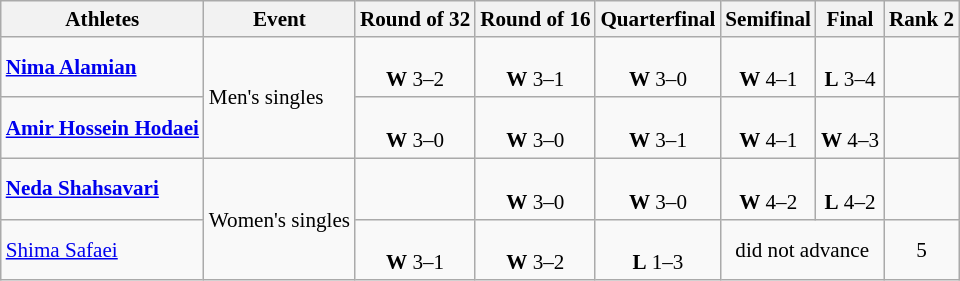<table class=wikitable style=font-size:88%;text-align:center>
<tr>
<th>Athletes</th>
<th>Event</th>
<th>Round of 32</th>
<th>Round of 16</th>
<th>Quarterfinal</th>
<th>Semifinal</th>
<th>Final</th>
<th>Rank 2</th>
</tr>
<tr>
<td align=left><strong><a href='#'>Nima Alamian</a></strong></td>
<td align=left rowspan=2>Men's singles</td>
<td><br><strong>W</strong> 3–2</td>
<td><br><strong>W</strong> 3–1</td>
<td><br><strong>W</strong> 3–0</td>
<td><br><strong>W</strong> 4–1</td>
<td><br><strong>L</strong> 3–4</td>
<td></td>
</tr>
<tr>
<td align=left><strong><a href='#'>Amir Hossein Hodaei</a></strong></td>
<td><br><strong>W</strong> 3–0</td>
<td><br><strong>W</strong> 3–0</td>
<td><br><strong>W</strong> 3–1</td>
<td><br><strong>W</strong> 4–1</td>
<td><br><strong>W</strong> 4–3</td>
<td></td>
</tr>
<tr>
<td align=left><strong><a href='#'>Neda Shahsavari</a></strong></td>
<td align=left rowspan=2>Women's singles</td>
<td></td>
<td><br><strong>W</strong> 3–0</td>
<td><br><strong>W</strong> 3–0</td>
<td><br><strong>W</strong> 4–2</td>
<td><br><strong>L</strong> 4–2</td>
<td></td>
</tr>
<tr>
<td align=left><a href='#'>Shima Safaei</a></td>
<td><br><strong>W</strong> 3–1</td>
<td><br><strong>W</strong> 3–2</td>
<td><br><strong>L</strong> 1–3</td>
<td colspan=2>did not advance</td>
<td>5</td>
</tr>
</table>
